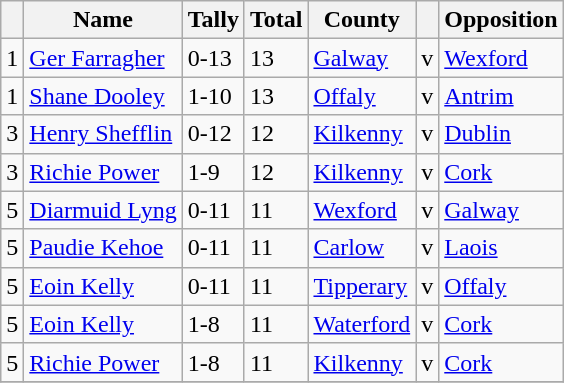<table class="wikitable">
<tr>
<th></th>
<th>Name</th>
<th>Tally</th>
<th>Total</th>
<th>County</th>
<th></th>
<th>Opposition</th>
</tr>
<tr>
<td>1</td>
<td><a href='#'>Ger Farragher</a></td>
<td>0-13</td>
<td>13</td>
<td><a href='#'>Galway</a></td>
<td>v</td>
<td><a href='#'>Wexford</a></td>
</tr>
<tr>
<td>1</td>
<td><a href='#'>Shane Dooley</a></td>
<td>1-10</td>
<td>13</td>
<td><a href='#'>Offaly</a></td>
<td>v</td>
<td><a href='#'>Antrim</a></td>
</tr>
<tr>
<td>3</td>
<td><a href='#'>Henry Shefflin</a></td>
<td>0-12</td>
<td>12</td>
<td><a href='#'>Kilkenny</a></td>
<td>v</td>
<td><a href='#'>Dublin</a></td>
</tr>
<tr>
<td>3</td>
<td><a href='#'>Richie Power</a></td>
<td>1-9</td>
<td>12</td>
<td><a href='#'>Kilkenny</a></td>
<td>v</td>
<td><a href='#'>Cork</a></td>
</tr>
<tr>
<td>5</td>
<td><a href='#'>Diarmuid Lyng</a></td>
<td>0-11</td>
<td>11</td>
<td><a href='#'>Wexford</a></td>
<td>v</td>
<td><a href='#'>Galway</a></td>
</tr>
<tr>
<td>5</td>
<td><a href='#'>Paudie Kehoe</a></td>
<td>0-11</td>
<td>11</td>
<td><a href='#'>Carlow</a></td>
<td>v</td>
<td><a href='#'>Laois</a></td>
</tr>
<tr>
<td>5</td>
<td><a href='#'>Eoin Kelly</a></td>
<td>0-11</td>
<td>11</td>
<td><a href='#'>Tipperary</a></td>
<td>v</td>
<td><a href='#'>Offaly</a></td>
</tr>
<tr>
<td>5</td>
<td><a href='#'>Eoin Kelly</a></td>
<td>1-8</td>
<td>11</td>
<td><a href='#'>Waterford</a></td>
<td>v</td>
<td><a href='#'>Cork</a></td>
</tr>
<tr>
<td>5</td>
<td><a href='#'>Richie Power</a></td>
<td>1-8</td>
<td>11</td>
<td><a href='#'>Kilkenny</a></td>
<td>v</td>
<td><a href='#'>Cork</a></td>
</tr>
<tr>
</tr>
</table>
